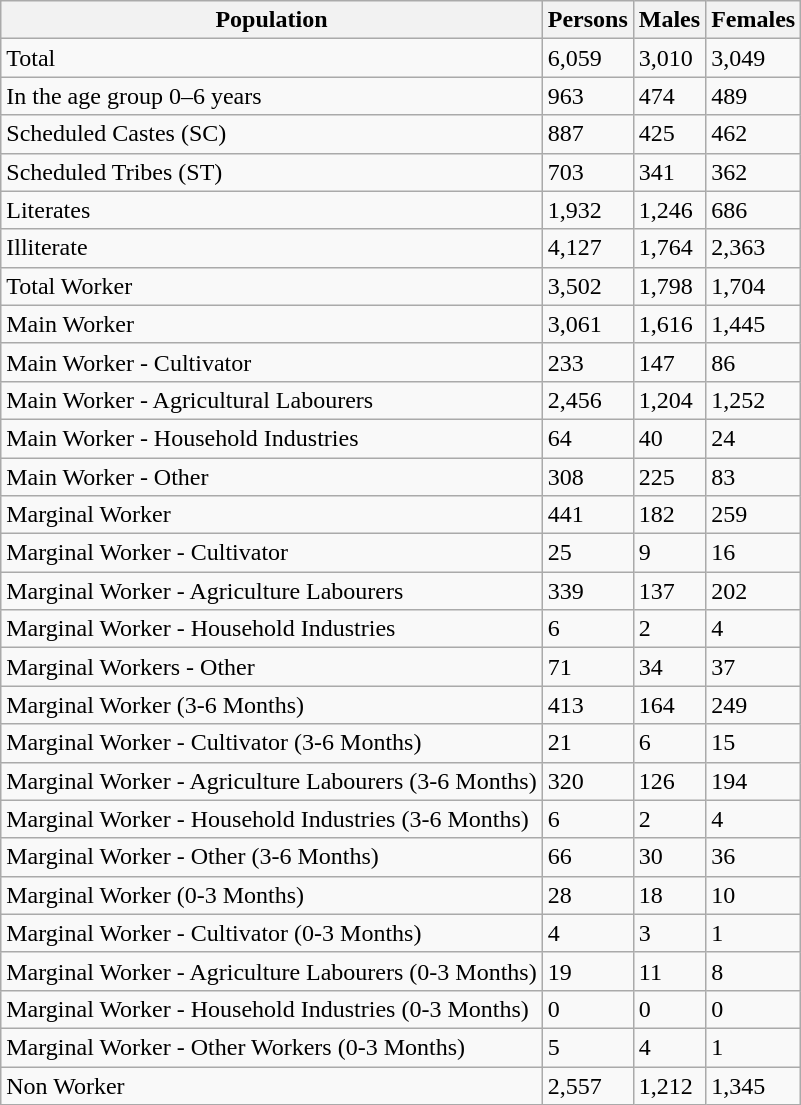<table class="wikitable">
<tr>
<th>Population</th>
<th>Persons</th>
<th>Males</th>
<th>Females</th>
</tr>
<tr>
<td>Total</td>
<td>6,059</td>
<td>3,010</td>
<td>3,049</td>
</tr>
<tr>
<td>In the age group 0–6 years</td>
<td>963</td>
<td>474</td>
<td>489</td>
</tr>
<tr>
<td>Scheduled Castes (SC)</td>
<td>887</td>
<td>425</td>
<td>462</td>
</tr>
<tr>
<td>Scheduled Tribes (ST)</td>
<td>703</td>
<td>341</td>
<td>362</td>
</tr>
<tr>
<td>Literates</td>
<td>1,932</td>
<td>1,246</td>
<td>686</td>
</tr>
<tr>
<td>Illiterate</td>
<td>4,127</td>
<td>1,764</td>
<td>2,363</td>
</tr>
<tr>
<td>Total Worker</td>
<td>3,502</td>
<td>1,798</td>
<td>1,704</td>
</tr>
<tr>
<td>Main Worker</td>
<td>3,061</td>
<td>1,616</td>
<td>1,445</td>
</tr>
<tr>
<td>Main Worker - Cultivator</td>
<td>233</td>
<td>147</td>
<td>86</td>
</tr>
<tr>
<td>Main Worker - Agricultural Labourers</td>
<td>2,456</td>
<td>1,204</td>
<td>1,252</td>
</tr>
<tr>
<td>Main Worker - Household Industries</td>
<td>64</td>
<td>40</td>
<td>24</td>
</tr>
<tr>
<td>Main Worker - Other</td>
<td>308</td>
<td>225</td>
<td>83</td>
</tr>
<tr>
<td>Marginal Worker</td>
<td>441</td>
<td>182</td>
<td>259</td>
</tr>
<tr>
<td>Marginal Worker - Cultivator</td>
<td>25</td>
<td>9</td>
<td>16</td>
</tr>
<tr>
<td>Marginal Worker - Agriculture Labourers</td>
<td>339</td>
<td>137</td>
<td>202</td>
</tr>
<tr>
<td>Marginal Worker - Household Industries</td>
<td>6</td>
<td>2</td>
<td>4</td>
</tr>
<tr>
<td>Marginal Workers - Other</td>
<td>71</td>
<td>34</td>
<td>37</td>
</tr>
<tr>
<td>Marginal Worker (3-6 Months)</td>
<td>413</td>
<td>164</td>
<td>249</td>
</tr>
<tr>
<td>Marginal Worker - Cultivator (3-6 Months)</td>
<td>21</td>
<td>6</td>
<td>15</td>
</tr>
<tr>
<td>Marginal Worker - Agriculture Labourers (3-6 Months)</td>
<td>320</td>
<td>126</td>
<td>194</td>
</tr>
<tr>
<td>Marginal Worker - Household Industries (3-6 Months)</td>
<td>6</td>
<td>2</td>
<td>4</td>
</tr>
<tr>
<td>Marginal Worker - Other (3-6 Months)</td>
<td>66</td>
<td>30</td>
<td>36</td>
</tr>
<tr>
<td>Marginal Worker (0-3 Months)</td>
<td>28</td>
<td>18</td>
<td>10</td>
</tr>
<tr>
<td>Marginal Worker - Cultivator (0-3 Months)</td>
<td>4</td>
<td>3</td>
<td>1</td>
</tr>
<tr>
<td>Marginal Worker - Agriculture Labourers (0-3 Months)</td>
<td>19</td>
<td>11</td>
<td>8</td>
</tr>
<tr>
<td>Marginal Worker - Household Industries (0-3 Months)</td>
<td>0</td>
<td>0</td>
<td>0</td>
</tr>
<tr>
<td>Marginal Worker - Other Workers (0-3 Months)</td>
<td>5</td>
<td>4</td>
<td>1</td>
</tr>
<tr>
<td>Non Worker</td>
<td>2,557</td>
<td>1,212</td>
<td>1,345</td>
</tr>
</table>
